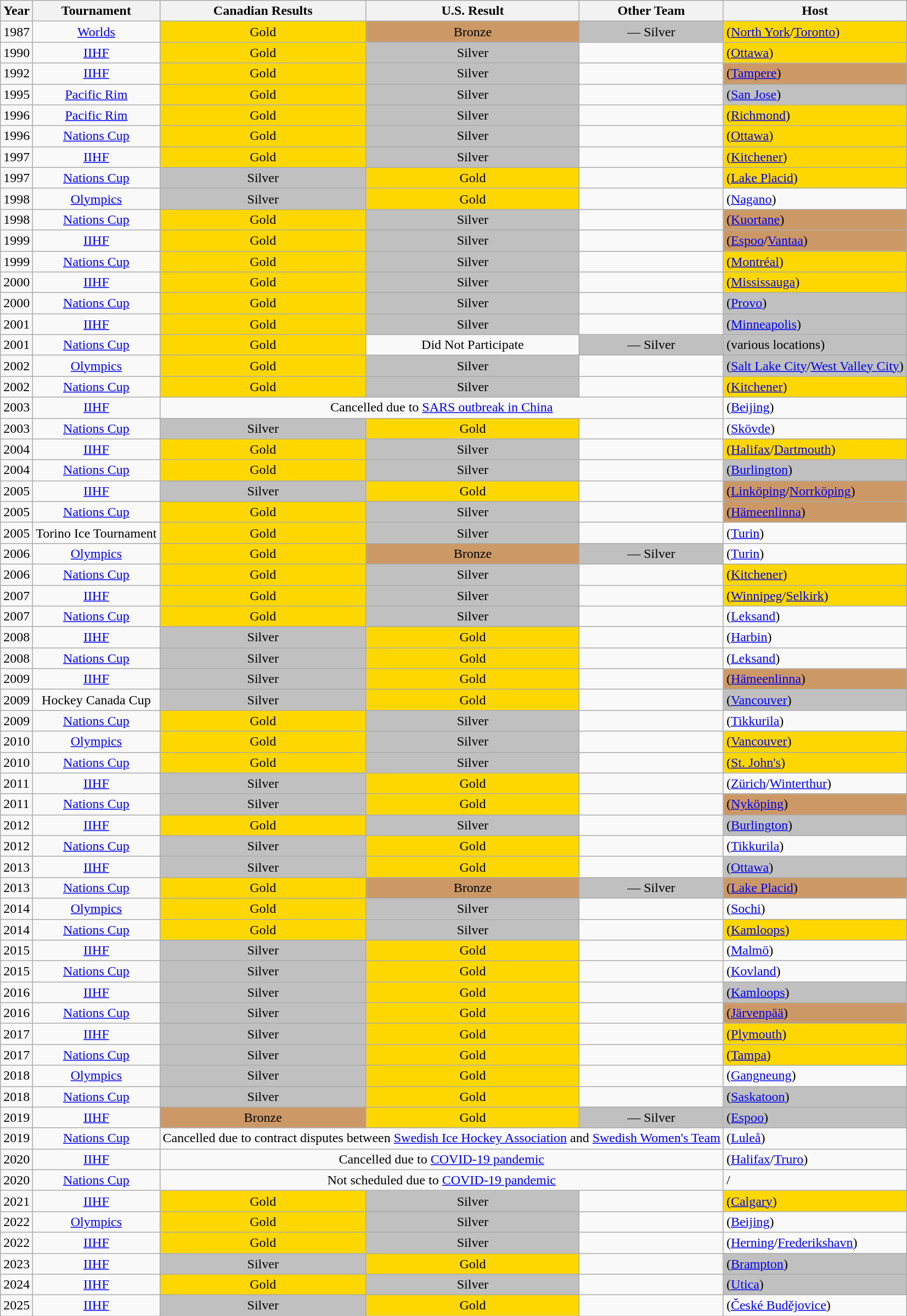<table class="wikitable sortable">
<tr>
<th scope="col">Year</th>
<th scope="col">Tournament</th>
<th scope="col">Canadian Results</th>
<th scope="col">U.S. Result</th>
<th scope="col">Other Team</th>
<th scope="col">Host</th>
</tr>
<tr>
<td>1987</td>
<td align=center><a href='#'>Worlds</a></td>
<td align=center style="background:Gold">Gold</td>
<td align=center style="background:#c96;">Bronze</td>
<td align=center style="background:Silver"> — Silver</td>
<td align=left style="background:Gold"> (<a href='#'>North York</a>/<a href='#'>Toronto</a>)</td>
</tr>
<tr>
<td>1990</td>
<td align=center><a href='#'>IIHF</a></td>
<td align=center style="background:Gold">Gold</td>
<td align=center style="background:Silver">Silver</td>
<td></td>
<td align=left style="background:Gold"> (<a href='#'>Ottawa</a>)</td>
</tr>
<tr>
<td>1992</td>
<td align=center><a href='#'>IIHF</a></td>
<td align=center style="background:Gold">Gold</td>
<td align=center style="background:Silver">Silver</td>
<td></td>
<td align=left style="background:#c96;"> (<a href='#'>Tampere</a>)</td>
</tr>
<tr>
<td>1995</td>
<td align=center><a href='#'>Pacific Rim</a></td>
<td align=center style="background:Gold">Gold</td>
<td align=center style="background:Silver">Silver</td>
<td></td>
<td align=left style="background:Silver"> (<a href='#'>San Jose</a>)</td>
</tr>
<tr>
<td>1996</td>
<td align=center><a href='#'>Pacific Rim</a></td>
<td align=center style="background:Gold">Gold</td>
<td align=center style="background:Silver">Silver</td>
<td></td>
<td align=left style="background:Gold"> (<a href='#'>Richmond</a>)</td>
</tr>
<tr>
<td>1996</td>
<td align=center><a href='#'>Nations Cup</a></td>
<td align=center style="background:Gold">Gold</td>
<td align=center style="background:Silver">Silver</td>
<td></td>
<td align=left style="background:Gold"> (<a href='#'>Ottawa</a>)</td>
</tr>
<tr>
<td>1997</td>
<td align=center><a href='#'>IIHF</a></td>
<td align=center style="background:Gold">Gold</td>
<td align=center style="background:Silver">Silver</td>
<td></td>
<td align=left style="background:Gold"> (<a href='#'>Kitchener</a>)</td>
</tr>
<tr>
<td>1997</td>
<td align=center><a href='#'>Nations Cup</a></td>
<td align=center style="background:Silver">Silver</td>
<td align=center style="background:Gold">Gold</td>
<td></td>
<td align=left style="background:Gold"> (<a href='#'>Lake Placid</a>)</td>
</tr>
<tr>
<td>1998</td>
<td align=center><a href='#'>Olympics</a></td>
<td align=center style="background:Silver">Silver</td>
<td align=center style="background:Gold">Gold</td>
<td></td>
<td align=left> (<a href='#'>Nagano</a>)</td>
</tr>
<tr>
<td>1998</td>
<td align=center><a href='#'>Nations Cup</a></td>
<td align=center style="background:Gold">Gold</td>
<td align=center style="background:Silver">Silver</td>
<td></td>
<td align=left style="background:#c96;"> (<a href='#'>Kuortane</a>)</td>
</tr>
<tr>
<td>1999</td>
<td align=center><a href='#'>IIHF</a></td>
<td align=center style="background:Gold">Gold</td>
<td align=center style="background:Silver">Silver</td>
<td></td>
<td align=left style="background:#c96;"> (<a href='#'>Espoo</a>/<a href='#'>Vantaa</a>)</td>
</tr>
<tr>
<td>1999</td>
<td align=center><a href='#'>Nations Cup</a></td>
<td align=center style="background:Gold">Gold</td>
<td align=center style="background:Silver">Silver</td>
<td></td>
<td align=left style="background:Gold"> (<a href='#'>Montréal</a>)</td>
</tr>
<tr>
<td>2000</td>
<td align=center><a href='#'>IIHF</a></td>
<td align=center style="background:Gold">Gold</td>
<td align=center style="background:Silver">Silver</td>
<td></td>
<td align=left style="background:Gold"> (<a href='#'>Mississauga</a>)</td>
</tr>
<tr>
<td>2000</td>
<td align=center><a href='#'>Nations Cup</a></td>
<td align=center style="background:Gold">Gold</td>
<td align=center style="background:Silver">Silver</td>
<td></td>
<td align=left style="background:Silver"> (<a href='#'>Provo</a>)</td>
</tr>
<tr>
<td>2001</td>
<td align=center><a href='#'>IIHF</a></td>
<td align=center style="background:Gold">Gold</td>
<td align=center style="background:Silver">Silver</td>
<td></td>
<td align=left style="background:Silver"> (<a href='#'>Minneapolis</a>)</td>
</tr>
<tr>
<td>2001</td>
<td align=center><a href='#'>Nations Cup</a></td>
<td align=center style="background:Gold">Gold</td>
<td align=center>Did Not Participate</td>
<td align=center style="background:Silver"> — Silver</td>
<td align=left style="background:Silver"> (various locations)</td>
</tr>
<tr>
<td>2002</td>
<td align=center><a href='#'>Olympics</a></td>
<td align=center style="background:Gold">Gold</td>
<td align=center style="background:Silver">Silver</td>
<td></td>
<td align=left style="background:Silver"> (<a href='#'>Salt Lake City</a>/<a href='#'>West Valley City</a>)</td>
</tr>
<tr>
<td>2002</td>
<td align=center><a href='#'>Nations Cup</a></td>
<td align=center style="background:Gold">Gold</td>
<td align=center style="background:Silver">Silver</td>
<td></td>
<td align=left style="background:Gold"> (<a href='#'>Kitchener</a>)</td>
</tr>
<tr>
<td>2003</td>
<td align=center><a href='#'>IIHF</a></td>
<td colspan="3" align=center>Cancelled due to <a href='#'>SARS outbreak in China</a></td>
<td align=left> (<a href='#'>Beijing</a>)</td>
</tr>
<tr>
<td>2003</td>
<td align=center><a href='#'>Nations Cup</a></td>
<td align=center style="background:Silver">Silver</td>
<td align=center style="background:Gold">Gold</td>
<td></td>
<td align=left> (<a href='#'>Skövde</a>)</td>
</tr>
<tr>
<td>2004</td>
<td align=center><a href='#'>IIHF</a></td>
<td align=center style="background:Gold">Gold</td>
<td align=center style="background:Silver">Silver</td>
<td></td>
<td align=left style="background:Gold"> (<a href='#'>Halifax</a>/<a href='#'>Dartmouth</a>)</td>
</tr>
<tr>
<td>2004</td>
<td align=center><a href='#'>Nations Cup</a></td>
<td align=center style="background:Gold">Gold</td>
<td align=center style="background:Silver">Silver</td>
<td></td>
<td align=left style="background:Silver"> (<a href='#'>Burlington</a>)</td>
</tr>
<tr>
<td>2005</td>
<td align=center><a href='#'>IIHF</a></td>
<td align=center style="background:Silver">Silver</td>
<td align=center style="background:Gold">Gold</td>
<td></td>
<td align=left style="background:#c96;"> (<a href='#'>Linköping</a>/<a href='#'>Norrköping</a>)</td>
</tr>
<tr>
<td>2005</td>
<td align=center><a href='#'>Nations Cup</a></td>
<td align=center style="background:Gold">Gold</td>
<td align=center style="background:Silver">Silver</td>
<td></td>
<td align=left style="background:#c96;"> (<a href='#'>Hämeenlinna</a>)</td>
</tr>
<tr>
<td>2005</td>
<td align=center>Torino Ice Tournament</td>
<td align=center style="background:Gold">Gold</td>
<td align=center style="background:Silver">Silver</td>
<td></td>
<td align=left> (<a href='#'>Turin</a>)</td>
</tr>
<tr>
<td>2006</td>
<td align=center><a href='#'>Olympics</a></td>
<td align=center style="background:Gold">Gold</td>
<td align=center style="background:#c96;">Bronze</td>
<td align=center style="background:Silver"> — Silver</td>
<td align=left> (<a href='#'>Turin</a>)</td>
</tr>
<tr>
<td>2006</td>
<td align=center><a href='#'>Nations Cup</a></td>
<td align=center style="background:Gold">Gold</td>
<td align=center style="background:Silver">Silver</td>
<td></td>
<td align=left style="background:Gold"> (<a href='#'>Kitchener</a>)</td>
</tr>
<tr>
<td>2007</td>
<td align=center><a href='#'>IIHF</a></td>
<td align=center style="background:Gold">Gold</td>
<td align=center style="background:Silver">Silver</td>
<td></td>
<td align=left style="background:Gold"> (<a href='#'>Winnipeg</a>/<a href='#'>Selkirk</a>)</td>
</tr>
<tr>
<td>2007</td>
<td align=center><a href='#'>Nations Cup</a></td>
<td align=center style="background:Gold">Gold</td>
<td align=center style="background:Silver">Silver</td>
<td></td>
<td align=left> (<a href='#'>Leksand</a>)</td>
</tr>
<tr>
<td>2008</td>
<td align=center><a href='#'>IIHF</a></td>
<td align=center style="background:Silver">Silver</td>
<td align=center style="background:Gold">Gold</td>
<td></td>
<td align=left> (<a href='#'>Harbin</a>)</td>
</tr>
<tr>
<td>2008</td>
<td align=center><a href='#'>Nations Cup</a></td>
<td align=center style="background:Silver">Silver</td>
<td align=center style="background:Gold">Gold</td>
<td></td>
<td align=left> (<a href='#'>Leksand</a>)</td>
</tr>
<tr>
<td>2009</td>
<td align=center><a href='#'>IIHF</a></td>
<td align=center style="background:Silver">Silver</td>
<td align=center style="background:Gold">Gold</td>
<td></td>
<td align=left style="background:#c96;"> (<a href='#'>Hämeenlinna</a>)</td>
</tr>
<tr>
<td>2009</td>
<td align=center>Hockey Canada Cup</td>
<td align=center style="background:Silver">Silver</td>
<td align=center style="background:Gold">Gold</td>
<td></td>
<td align=left style="background:Silver"> (<a href='#'>Vancouver</a>)</td>
</tr>
<tr>
<td>2009</td>
<td align=center><a href='#'>Nations Cup</a></td>
<td align=center style="background:Gold">Gold</td>
<td align=center style="background:Silver">Silver</td>
<td></td>
<td align=left> (<a href='#'>Tikkurila</a>)</td>
</tr>
<tr>
<td>2010</td>
<td align=center><a href='#'>Olympics</a></td>
<td align=center style="background:Gold">Gold</td>
<td align=center style="background:Silver">Silver</td>
<td></td>
<td align=left style="background:Gold"> (<a href='#'>Vancouver</a>)</td>
</tr>
<tr>
<td>2010</td>
<td align=center><a href='#'>Nations Cup</a></td>
<td align=center style="background:Gold">Gold</td>
<td align=center style="background:Silver">Silver</td>
<td></td>
<td align=left style="background:Gold"> (<a href='#'>St. John's</a>)</td>
</tr>
<tr>
<td>2011</td>
<td align=center><a href='#'>IIHF</a></td>
<td align=center style="background:Silver">Silver</td>
<td align=center style="background:Gold">Gold</td>
<td></td>
<td align=left> (<a href='#'>Zürich</a>/<a href='#'>Winterthur</a>)</td>
</tr>
<tr>
<td>2011</td>
<td align=center><a href='#'>Nations Cup</a></td>
<td align=center style="background:Silver">Silver</td>
<td align=center style="background:Gold">Gold</td>
<td></td>
<td align=left style="background:#c96;"> (<a href='#'>Nyköping</a>)</td>
</tr>
<tr>
<td>2012</td>
<td align=center><a href='#'>IIHF</a></td>
<td align=center style="background:Gold">Gold</td>
<td align=center style="background:Silver">Silver</td>
<td></td>
<td align=left style="background:Silver"> (<a href='#'>Burlington</a>)</td>
</tr>
<tr>
<td>2012</td>
<td align=center><a href='#'>Nations Cup</a></td>
<td align=center style="background:Silver">Silver</td>
<td align=center style="background:Gold">Gold</td>
<td></td>
<td align=left> (<a href='#'>Tikkurila</a>)</td>
</tr>
<tr>
<td>2013</td>
<td align=center><a href='#'>IIHF</a></td>
<td align=center style="background:Silver">Silver</td>
<td align=center style="background:Gold">Gold</td>
<td></td>
<td align=left style="background:Silver"> (<a href='#'>Ottawa</a>)</td>
</tr>
<tr>
<td>2013</td>
<td align=center><a href='#'>Nations Cup</a></td>
<td align=center style="background:Gold">Gold</td>
<td align=center style="background:#c96">Bronze</td>
<td align=center style="background:SIlver"> — Silver</td>
<td align=left style="background:#c96"> (<a href='#'>Lake Placid</a>)</td>
</tr>
<tr>
<td>2014</td>
<td align=center><a href='#'>Olympics</a></td>
<td align=center style="background:Gold">Gold</td>
<td align=center style="background:Silver">Silver</td>
<td></td>
<td> (<a href='#'>Sochi</a>)</td>
</tr>
<tr>
<td>2014</td>
<td align=center><a href='#'>Nations Cup</a></td>
<td align=center style="background:Gold">Gold</td>
<td align=center style="background:Silver">Silver</td>
<td></td>
<td align=left style="background:Gold"> (<a href='#'>Kamloops</a>)</td>
</tr>
<tr>
<td>2015</td>
<td align=center><a href='#'>IIHF</a></td>
<td align=center style="background:Silver">Silver</td>
<td align=center style="background:Gold">Gold</td>
<td></td>
<td align=left> (<a href='#'>Malmö</a>)</td>
</tr>
<tr>
<td>2015</td>
<td align=center><a href='#'>Nations Cup</a></td>
<td align=center style="background:Silver">Silver</td>
<td align=center style="background:Gold">Gold</td>
<td></td>
<td align=left> (<a href='#'>Kovland</a>)</td>
</tr>
<tr>
<td>2016</td>
<td align=center><a href='#'>IIHF</a></td>
<td align=center style="background:Silver">Silver</td>
<td align=center style="background:Gold">Gold</td>
<td></td>
<td align=left style="background:Silver"> (<a href='#'>Kamloops</a>)</td>
</tr>
<tr>
<td>2016</td>
<td align=center><a href='#'>Nations Cup</a></td>
<td align=center style="background:Silver">Silver</td>
<td align=center style="background:Gold">Gold</td>
<td></td>
<td align=left style="background:#c96;"> (<a href='#'>Järvenpää</a>)</td>
</tr>
<tr>
<td>2017</td>
<td align=center><a href='#'>IIHF</a></td>
<td align=center style="background:Silver">Silver</td>
<td align=center style="background:Gold">Gold</td>
<td></td>
<td align=left style="background:Gold"> (<a href='#'>Plymouth</a>)</td>
</tr>
<tr>
<td>2017</td>
<td align=center><a href='#'>Nations Cup</a></td>
<td align=center style="background:Silver">Silver</td>
<td align=center style="background:Gold">Gold</td>
<td></td>
<td align=left style="background:Gold"> (<a href='#'>Tampa</a>)</td>
</tr>
<tr>
<td>2018</td>
<td align=center><a href='#'>Olympics</a></td>
<td align=center style="background:Silver">Silver</td>
<td align=center style="background:Gold">Gold</td>
<td></td>
<td> (<a href='#'>Gangneung</a>)</td>
</tr>
<tr>
<td>2018</td>
<td align=center><a href='#'>Nations Cup</a></td>
<td align=center style="background:Silver">Silver</td>
<td align=center style="background:Gold">Gold</td>
<td></td>
<td align=left style="background:SIlver"> (<a href='#'>Saskatoon</a>)</td>
</tr>
<tr>
<td>2019</td>
<td align=center><a href='#'>IIHF</a></td>
<td align=center style="background:#c96;">Bronze</td>
<td align=center style="background:Gold">Gold</td>
<td align=center style="background:Silver"> — Silver</td>
<td align=left style="background:Silver"> (<a href='#'>Espoo</a>)</td>
</tr>
<tr>
<td>2019</td>
<td align=center><a href='#'>Nations Cup</a></td>
<td colspan="3" align=center>Cancelled due to contract disputes between <a href='#'>Swedish Ice Hockey Association</a> and <a href='#'>Swedish Women's Team</a></td>
<td align=left> (<a href='#'>Luleå</a>)</td>
</tr>
<tr>
<td>2020</td>
<td align=center><a href='#'>IIHF</a></td>
<td colspan="3" align=center>Cancelled due to <a href='#'>COVID-19 pandemic</a></td>
<td align=left> (<a href='#'>Halifax</a>/<a href='#'>Truro</a>)</td>
</tr>
<tr>
<td>2020</td>
<td align=center><a href='#'>Nations Cup</a></td>
<td colspan="3" align=center>Not scheduled due to <a href='#'>COVID-19 pandemic</a></td>
<td align=left> / </td>
</tr>
<tr>
<td>2021</td>
<td align=center><a href='#'>IIHF</a></td>
<td align=center style="background:Gold">Gold</td>
<td align=center style="background:Silver">Silver</td>
<td></td>
<td align="left" style="background:Gold"> (<a href='#'>Calgary</a>)</td>
</tr>
<tr>
<td>2022</td>
<td align=center><a href='#'>Olympics</a></td>
<td align=center style="background:Gold">Gold</td>
<td align=center style="background:Silver">Silver</td>
<td></td>
<td align="left"> (<a href='#'>Beijing</a>)</td>
</tr>
<tr>
<td>2022</td>
<td align=center><a href='#'>IIHF</a></td>
<td align=center style="background:Gold">Gold</td>
<td align=center style="background:Silver">Silver</td>
<td></td>
<td align="left"> (<a href='#'>Herning</a>/<a href='#'>Frederikshavn</a>)</td>
</tr>
<tr>
<td>2023</td>
<td align=center><a href='#'>IIHF</a></td>
<td align=center style="background:Silver">Silver</td>
<td align=center style="background:Gold">Gold</td>
<td></td>
<td align="left" style="background:Silver"> (<a href='#'>Brampton</a>)</td>
</tr>
<tr>
<td>2024</td>
<td align=center><a href='#'>IIHF</a></td>
<td align=center style="background:Gold">Gold</td>
<td align=center style="background:Silver">Silver</td>
<td></td>
<td align="left" style="background:Silver"> (<a href='#'>Utica</a>)</td>
</tr>
<tr>
<td>2025</td>
<td align=center><a href='#'>IIHF</a></td>
<td align=center style="background:Silver">Silver</td>
<td align=center style="background:Gold">Gold</td>
<td></td>
<td align="left"> (<a href='#'>České Budějovice</a>)</td>
</tr>
</table>
